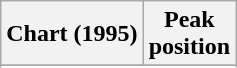<table class="wikitable sortable">
<tr>
<th align="left">Chart (1995)</th>
<th align="center">Peak<br>position</th>
</tr>
<tr>
</tr>
<tr>
</tr>
</table>
